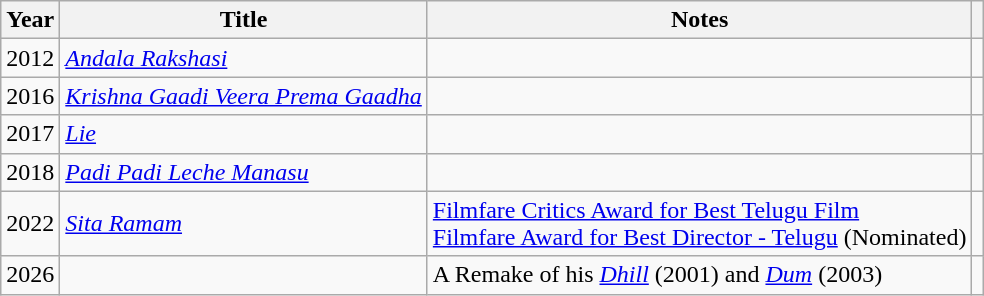<table class="wikitable sortable">
<tr>
<th>Year</th>
<th>Title</th>
<th>Notes</th>
<th class="unsortable"></th>
</tr>
<tr>
<td>2012</td>
<td><em><a href='#'>Andala Rakshasi</a></em></td>
<td></td>
<td></td>
</tr>
<tr>
<td>2016</td>
<td><em><a href='#'>Krishna Gaadi Veera Prema Gaadha</a></em></td>
<td></td>
<td></td>
</tr>
<tr>
<td>2017</td>
<td><a href='#'><em>Lie</em></a></td>
<td></td>
<td></td>
</tr>
<tr>
<td>2018</td>
<td><em><a href='#'>Padi Padi Leche Manasu</a></em></td>
<td></td>
<td><br></td>
</tr>
<tr>
<td>2022</td>
<td><em><a href='#'>Sita Ramam</a></em></td>
<td><a href='#'>Filmfare Critics Award for Best Telugu Film</a><br><a href='#'>Filmfare Award for Best Director - Telugu</a> (Nominated)</td>
<td></td>
</tr>
<tr>
<td>2026</td>
<td></td>
<td>A Remake of his <em><a href='#'>Dhill</a></em> (2001) and <em><a href='#'>Dum</a></em> (2003)</td>
<td></td>
</tr>
</table>
